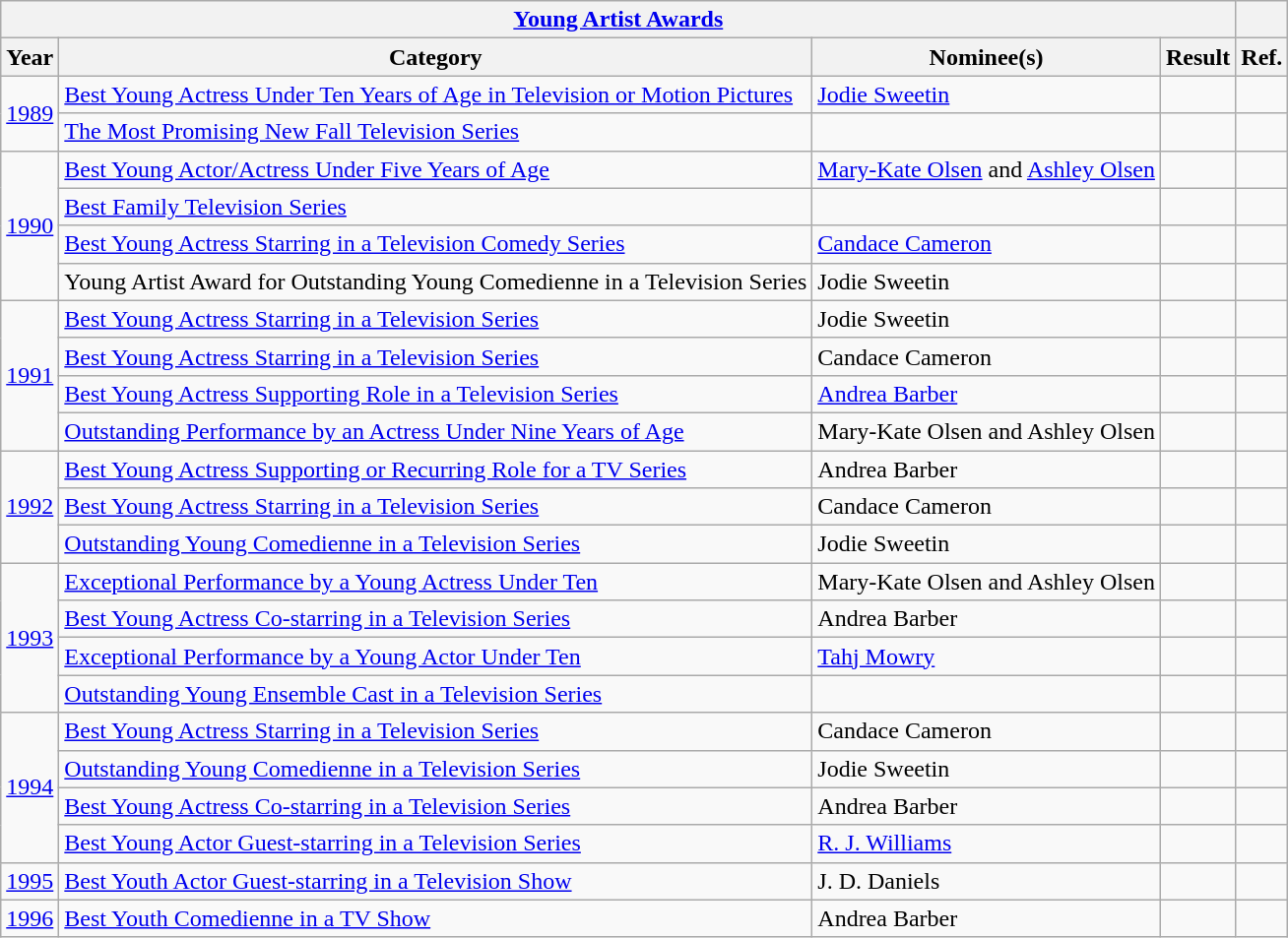<table class="wikitable sortable">
<tr>
<th colspan=4><a href='#'>Young Artist Awards</a></th>
<th></th>
</tr>
<tr>
<th>Year</th>
<th>Category</th>
<th>Nominee(s)</th>
<th>Result</th>
<th>Ref.</th>
</tr>
<tr>
<td rowspan="2" style="text-align:center;"><a href='#'>1989</a></td>
<td><a href='#'>Best Young Actress Under Ten Years of Age in Television or Motion Pictures</a></td>
<td><a href='#'>Jodie Sweetin</a></td>
<td></td>
<td></td>
</tr>
<tr>
<td><a href='#'>The Most Promising New Fall Television Series</a></td>
<td></td>
<td></td>
<td></td>
</tr>
<tr>
<td rowspan="4" style="text-align:center;"><a href='#'>1990</a></td>
<td><a href='#'>Best Young Actor/Actress Under Five Years of Age</a></td>
<td><a href='#'>Mary-Kate Olsen</a> and <a href='#'>Ashley Olsen</a></td>
<td></td>
<td></td>
</tr>
<tr>
<td><a href='#'>Best Family Television Series</a></td>
<td></td>
<td></td>
<td></td>
</tr>
<tr>
<td><a href='#'>Best Young Actress Starring in a Television Comedy Series</a></td>
<td><a href='#'>Candace Cameron</a></td>
<td></td>
<td></td>
</tr>
<tr>
<td>Young Artist Award for Outstanding Young Comedienne in a Television Series</td>
<td>Jodie Sweetin</td>
<td></td>
<td></td>
</tr>
<tr>
<td rowspan="4" style="text-align:center;"><a href='#'>1991</a></td>
<td><a href='#'>Best Young Actress Starring in a Television Series</a></td>
<td>Jodie Sweetin</td>
<td></td>
<td></td>
</tr>
<tr>
<td><a href='#'>Best Young Actress Starring in a Television Series</a></td>
<td>Candace Cameron</td>
<td></td>
<td></td>
</tr>
<tr>
<td><a href='#'>Best Young Actress Supporting Role in a Television Series</a></td>
<td><a href='#'>Andrea Barber</a></td>
<td></td>
<td></td>
</tr>
<tr>
<td><a href='#'>Outstanding Performance by an Actress Under Nine Years of Age</a></td>
<td>Mary-Kate Olsen and Ashley Olsen</td>
<td></td>
<td></td>
</tr>
<tr>
<td rowspan="3" style="text-align:center;"><a href='#'>1992</a></td>
<td><a href='#'>Best Young Actress Supporting or Recurring Role for a TV Series</a></td>
<td>Andrea Barber</td>
<td></td>
<td></td>
</tr>
<tr>
<td><a href='#'>Best Young Actress Starring in a Television Series</a></td>
<td>Candace Cameron</td>
<td></td>
<td></td>
</tr>
<tr>
<td><a href='#'>Outstanding Young Comedienne in a Television Series</a></td>
<td>Jodie Sweetin</td>
<td></td>
<td></td>
</tr>
<tr>
<td rowspan="4" style="text-align:center;"><a href='#'>1993</a></td>
<td><a href='#'>Exceptional Performance by a Young Actress Under Ten</a></td>
<td>Mary-Kate Olsen and Ashley Olsen</td>
<td></td>
<td></td>
</tr>
<tr>
<td><a href='#'>Best Young Actress Co-starring in a Television Series</a></td>
<td>Andrea Barber</td>
<td></td>
<td></td>
</tr>
<tr>
<td><a href='#'>Exceptional Performance by a Young Actor Under Ten</a></td>
<td><a href='#'>Tahj Mowry</a></td>
<td></td>
<td></td>
</tr>
<tr>
<td><a href='#'>Outstanding Young Ensemble Cast in a Television Series</a></td>
<td></td>
<td></td>
<td></td>
</tr>
<tr>
<td rowspan="4" style="text-align:center;"><a href='#'>1994</a></td>
<td><a href='#'>Best Young Actress Starring in a Television Series</a></td>
<td>Candace Cameron</td>
<td></td>
<td></td>
</tr>
<tr>
<td><a href='#'>Outstanding Young Comedienne in a Television Series</a></td>
<td>Jodie Sweetin</td>
<td></td>
<td></td>
</tr>
<tr>
<td><a href='#'>Best Young Actress Co-starring in a Television Series</a></td>
<td>Andrea Barber</td>
<td></td>
<td></td>
</tr>
<tr>
<td><a href='#'>Best Young Actor Guest-starring in a Television Series</a></td>
<td><a href='#'>R. J. Williams</a></td>
<td></td>
<td></td>
</tr>
<tr>
<td style="text-align:center;"><a href='#'>1995</a></td>
<td><a href='#'>Best Youth Actor Guest-starring in a Television Show</a></td>
<td>J. D. Daniels</td>
<td></td>
<td></td>
</tr>
<tr>
<td style="text-align:center;"><a href='#'>1996</a></td>
<td><a href='#'>Best Youth Comedienne in a TV Show</a></td>
<td>Andrea Barber</td>
<td></td>
<td></td>
</tr>
</table>
